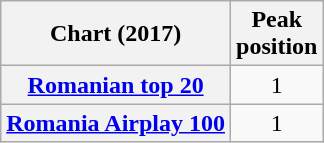<table class="wikitable plainrowheaders" style="text-align:center">
<tr>
<th>Chart (2017)</th>
<th>Peak<br>position</th>
</tr>
<tr>
<th scope="row"><a href='#'>Romanian top 20</a></th>
<td>1</td>
</tr>
<tr>
<th scope="row"><a href='#'>Romania Airplay 100</a></th>
<td>1</td>
</tr>
</table>
